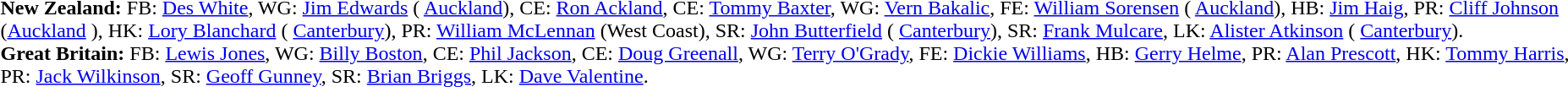<table width="100%" class="mw-collapsible mw-collapsed">
<tr>
<td valign="top" width="50%"><br><strong>New Zealand:</strong> FB: <a href='#'>Des White</a>, WG: <a href='#'>Jim Edwards</a> ( <a href='#'>Auckland</a>), CE: <a href='#'>Ron Ackland</a>, CE: <a href='#'>Tommy Baxter</a>, WG: <a href='#'>Vern Bakalic</a>, FE: <a href='#'>William Sorensen</a> ( <a href='#'>Auckland</a>), HB: <a href='#'>Jim Haig</a>, PR: <a href='#'>Cliff Johnson</a> (<a href='#'>Auckland</a> ), HK: <a href='#'>Lory Blanchard</a> ( <a href='#'>Canterbury</a>), PR: <a href='#'>William McLennan</a> (West Coast), SR: <a href='#'>John Butterfield</a> ( <a href='#'>Canterbury</a>), SR: <a href='#'>Frank Mulcare</a>, LK: <a href='#'>Alister Atkinson</a> ( <a href='#'>Canterbury</a>).<br>
<strong>Great Britain:</strong> FB: <a href='#'>Lewis Jones</a>, WG: <a href='#'>Billy Boston</a>, CE: <a href='#'>Phil Jackson</a>, CE: <a href='#'>Doug Greenall</a>, WG: <a href='#'>Terry O'Grady</a>, FE: <a href='#'>Dickie Williams</a>, HB: <a href='#'>Gerry Helme</a>, PR: <a href='#'>Alan Prescott</a>, HK: <a href='#'>Tommy Harris</a>, PR: <a href='#'>Jack Wilkinson</a>, SR: <a href='#'>Geoff Gunney</a>, SR: <a href='#'>Brian Briggs</a>, LK: <a href='#'>Dave Valentine</a>. <br></td>
</tr>
</table>
